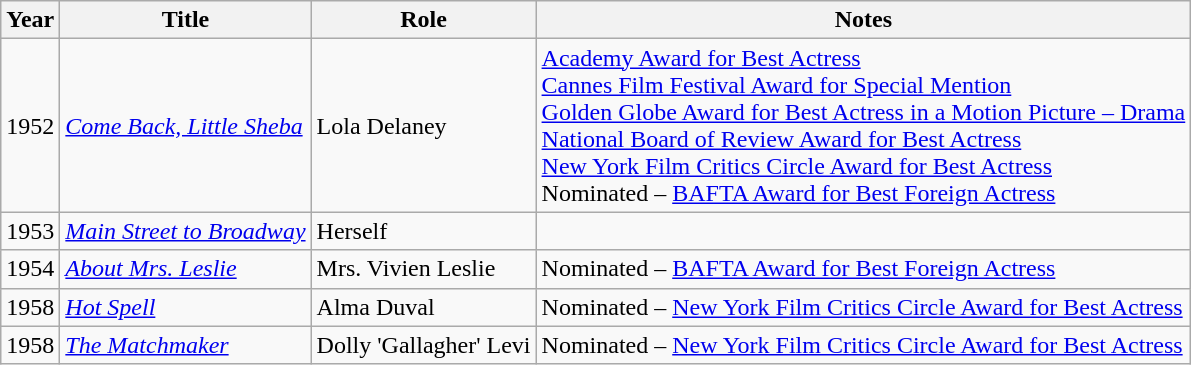<table class="wikitable sortable">
<tr>
<th>Year</th>
<th>Title</th>
<th>Role</th>
<th class="unsortable">Notes</th>
</tr>
<tr>
<td>1952</td>
<td><em><a href='#'>Come Back, Little Sheba</a></em></td>
<td>Lola Delaney</td>
<td><a href='#'>Academy Award for Best Actress</a> <br> <a href='#'>Cannes Film Festival Award for Special Mention</a> <br> <a href='#'>Golden Globe Award for Best Actress in a Motion Picture – Drama</a> <br> <a href='#'>National Board of Review Award for Best Actress</a> <br> <a href='#'>New York Film Critics Circle Award for Best Actress</a> <br> Nominated – <a href='#'>BAFTA Award for Best Foreign Actress</a></td>
</tr>
<tr>
<td>1953</td>
<td><em><a href='#'>Main Street to Broadway</a></em></td>
<td>Herself</td>
<td></td>
</tr>
<tr>
<td>1954</td>
<td><em><a href='#'>About Mrs. Leslie</a></em></td>
<td>Mrs. Vivien Leslie</td>
<td>Nominated – <a href='#'>BAFTA Award for Best Foreign Actress</a></td>
</tr>
<tr>
<td>1958</td>
<td><em><a href='#'>Hot Spell</a></em></td>
<td>Alma Duval</td>
<td>Nominated – <a href='#'>New York Film Critics Circle Award for Best Actress</a></td>
</tr>
<tr>
<td>1958</td>
<td><em><a href='#'>The Matchmaker</a></em></td>
<td>Dolly 'Gallagher' Levi</td>
<td>Nominated – <a href='#'>New York Film Critics Circle Award for Best Actress</a></td>
</tr>
</table>
